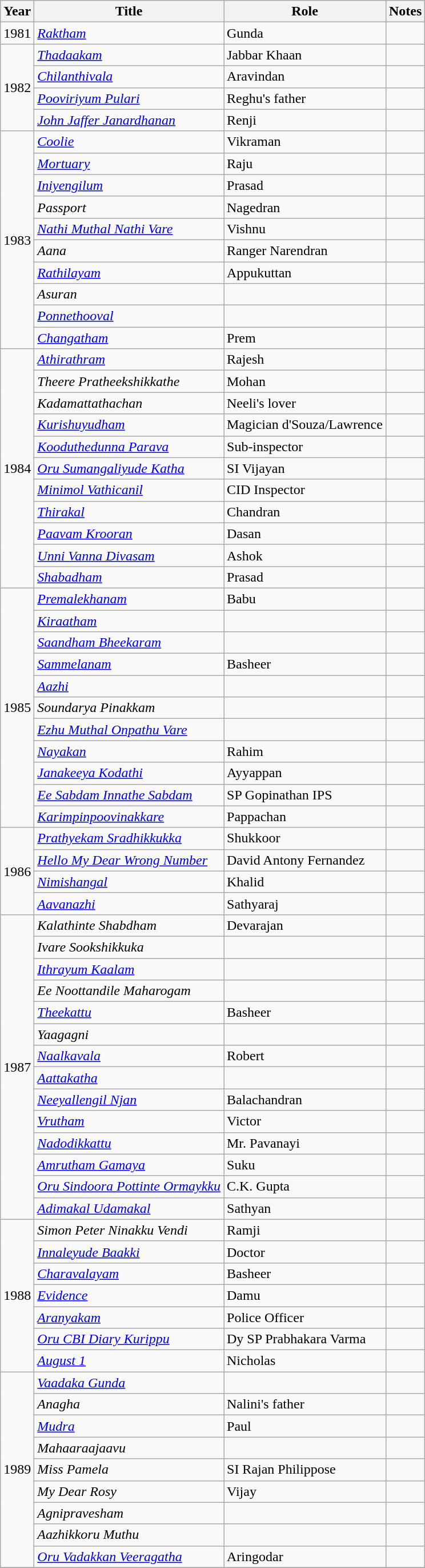<table class="wikitable sortable">
<tr>
<th>Year</th>
<th>Title</th>
<th>Role</th>
<th class="unsortable">Notes</th>
</tr>
<tr>
<td>1981</td>
<td><em><a href='#'>Raktham</a></em></td>
<td>Gunda</td>
<td></td>
</tr>
<tr>
<td rowspan=4>1982</td>
<td><em><a href='#'>Thadaakam</a></em></td>
<td>Jabbar Khaan</td>
<td></td>
</tr>
<tr>
<td><em><a href='#'>Chilanthivala</a></em></td>
<td>Aravindan</td>
<td></td>
</tr>
<tr>
<td><em><a href='#'>Pooviriyum Pulari</a></em></td>
<td>Reghu's father</td>
<td></td>
</tr>
<tr>
<td><em><a href='#'>John Jaffer Janardhanan</a></em></td>
<td>Renji</td>
<td></td>
</tr>
<tr>
<td rowspan=10>1983</td>
<td><em><a href='#'>Coolie</a></em></td>
<td>Vikraman</td>
<td></td>
</tr>
<tr>
<td><em><a href='#'>Mortuary</a></em></td>
<td>Raju</td>
<td></td>
</tr>
<tr>
<td><em><a href='#'>Iniyengilum</a></em></td>
<td>Prasad</td>
<td></td>
</tr>
<tr>
<td><em>Passport</em></td>
<td>Nagedran</td>
<td></td>
</tr>
<tr>
<td><em><a href='#'>Nathi Muthal Nathi Vare</a></em></td>
<td>Vishnu</td>
<td></td>
</tr>
<tr>
<td><em>Aana</em></td>
<td>Ranger Narendran</td>
<td></td>
</tr>
<tr>
<td><em><a href='#'>Rathilayam</a></em></td>
<td>Appukuttan</td>
<td></td>
</tr>
<tr>
<td><em>Asuran</em></td>
<td></td>
<td></td>
</tr>
<tr>
<td><em><a href='#'>Ponnethooval</a></em></td>
<td></td>
<td></td>
</tr>
<tr>
<td><em><a href='#'>Changatham</a></em></td>
<td>Prem</td>
<td></td>
</tr>
<tr>
<td rowspan=11>1984</td>
<td><em><a href='#'>Athirathram</a></em></td>
<td>Rajesh</td>
<td></td>
</tr>
<tr>
<td><em>Theere Pratheekshikkathe</em></td>
<td>Mohan</td>
<td></td>
</tr>
<tr>
<td><em>Kadamattathachan</em></td>
<td>Neeli's lover</td>
<td></td>
</tr>
<tr>
<td><em><a href='#'>Kurishuyudham</a></em></td>
<td>Magician d'Souza/Lawrence</td>
<td></td>
</tr>
<tr>
<td><em><a href='#'>Kooduthedunna Parava</a></em></td>
<td>Sub-inspector</td>
<td></td>
</tr>
<tr>
<td><em><a href='#'>Oru Sumangaliyude Katha</a></em></td>
<td>SI Vijayan</td>
<td></td>
</tr>
<tr>
<td><em><a href='#'>Minimol Vathicanil</a></em></td>
<td>CID Inspector</td>
<td></td>
</tr>
<tr>
<td><em><a href='#'>Thirakal</a></em></td>
<td>Chandran</td>
<td></td>
</tr>
<tr>
<td><em><a href='#'>Paavam Krooran</a></em></td>
<td>Dasan</td>
<td></td>
</tr>
<tr>
<td><em><a href='#'>Unni Vanna Divasam</a></em></td>
<td>Ashok</td>
<td></td>
</tr>
<tr>
<td><em><a href='#'>Shabadham</a></em></td>
<td>Prasad</td>
<td></td>
</tr>
<tr>
<td rowspan=11>1985</td>
<td><em><a href='#'>Premalekhanam</a></em></td>
<td>Babu</td>
<td></td>
</tr>
<tr>
<td><em><a href='#'>Kiraatham</a></em></td>
<td></td>
<td></td>
</tr>
<tr>
<td><em><a href='#'>Saandham Bheekaram</a></em></td>
<td></td>
<td></td>
</tr>
<tr>
<td><em><a href='#'>Sammelanam</a></em></td>
<td>Basheer</td>
<td></td>
</tr>
<tr>
<td><em><a href='#'>Aazhi</a></em></td>
<td></td>
<td></td>
</tr>
<tr>
<td><em>Soundarya Pinakkam</em></td>
<td></td>
<td></td>
</tr>
<tr>
<td><em><a href='#'>Ezhu Muthal Onpathu Vare</a></em></td>
<td></td>
<td></td>
</tr>
<tr>
<td><em><a href='#'>Nayakan</a></em></td>
<td>Rahim</td>
<td></td>
</tr>
<tr>
<td><em><a href='#'>Janakeeya Kodathi</a></em></td>
<td>Ayyappan</td>
<td></td>
</tr>
<tr>
<td><em><a href='#'>Ee Sabdam Innathe Sabdam</a></em></td>
<td>SP Gopinathan IPS</td>
<td></td>
</tr>
<tr>
<td><em><a href='#'>Karimpinpoovinakkare</a></em></td>
<td>Pappachan</td>
<td></td>
</tr>
<tr>
<td rowspan=4>1986</td>
<td><em><a href='#'>Prathyekam Sradhikkukka</a></em></td>
<td>Shukkoor</td>
<td></td>
</tr>
<tr>
<td><em><a href='#'>Hello My Dear Wrong Number</a></em></td>
<td>David Antony Fernandez</td>
<td></td>
</tr>
<tr>
<td><em><a href='#'>Nimishangal</a></em></td>
<td>Khalid</td>
<td></td>
</tr>
<tr>
<td><em><a href='#'>Aavanazhi</a></em></td>
<td>Sathyaraj</td>
<td></td>
</tr>
<tr>
<td rowspan=14>1987</td>
<td><em>Kalathinte Shabdham</em></td>
<td>Devarajan</td>
<td></td>
</tr>
<tr>
<td><em>Ivare Sookshikkuka</em></td>
<td></td>
<td></td>
</tr>
<tr>
<td><em><a href='#'>Ithrayum Kaalam</a></em></td>
<td></td>
<td></td>
</tr>
<tr>
<td><em>Ee Noottandile Maharogam</em></td>
<td></td>
<td></td>
</tr>
<tr>
<td><em><a href='#'>Theekattu</a></em></td>
<td>Basheer</td>
<td></td>
</tr>
<tr>
<td><em>Yaagagni</em></td>
<td></td>
<td></td>
</tr>
<tr>
<td><em><a href='#'>Naalkavala</a></em></td>
<td>Robert</td>
<td></td>
</tr>
<tr>
<td><em><a href='#'>Aattakatha</a></em></td>
<td></td>
<td></td>
</tr>
<tr>
<td><em><a href='#'>Neeyallengil Njan</a></em></td>
<td>Balachandran</td>
<td></td>
</tr>
<tr>
<td><em><a href='#'>Vrutham</a></em></td>
<td>Victor</td>
<td></td>
</tr>
<tr>
<td><em><a href='#'>Nadodikkattu</a></em></td>
<td>Mr. Pavanayi</td>
<td></td>
</tr>
<tr>
<td><em><a href='#'>Amrutham Gamaya</a></em></td>
<td>Suku</td>
<td></td>
</tr>
<tr>
<td><em><a href='#'>Oru Sindoora Pottinte Ormaykku</a></em></td>
<td>C.K. Gupta</td>
<td></td>
</tr>
<tr>
<td><em><a href='#'>Adimakal Udamakal</a></em></td>
<td>Sathyan</td>
<td></td>
</tr>
<tr>
<td rowspan=7>1988</td>
<td><em>Simon Peter Ninakku Vendi</em></td>
<td>Ramji</td>
<td></td>
</tr>
<tr>
<td><em><a href='#'>Innaleyude Baakki</a></em></td>
<td>Doctor</td>
<td></td>
</tr>
<tr>
<td><em><a href='#'>Charavalayam</a></em></td>
<td>Basheer</td>
<td></td>
</tr>
<tr>
<td><em><a href='#'>Evidence</a></em></td>
<td>Damu</td>
<td></td>
</tr>
<tr>
<td><em><a href='#'>Aranyakam</a></em></td>
<td>Police Officer</td>
<td></td>
</tr>
<tr>
<td><em><a href='#'>Oru CBI Diary Kurippu</a></em></td>
<td>Dy SP Prabhakara Varma</td>
<td></td>
</tr>
<tr>
<td><em><a href='#'>August 1</a></em></td>
<td>Nicholas</td>
<td></td>
</tr>
<tr>
<td rowspan=9>1989</td>
<td><em><a href='#'>Vaadaka Gunda</a></em></td>
<td></td>
<td></td>
</tr>
<tr>
<td><em>Anagha</em></td>
<td>Nalini's father</td>
<td></td>
</tr>
<tr>
<td><em><a href='#'>Mudra</a></em></td>
<td>Paul</td>
<td></td>
</tr>
<tr>
<td><em>Mahaaraajaavu</em></td>
<td></td>
<td></td>
</tr>
<tr>
<td><em>Miss Pamela</em></td>
<td>SI Rajan Philippose</td>
<td></td>
</tr>
<tr>
<td><em>My Dear Rosy</em></td>
<td>Vijay</td>
<td></td>
</tr>
<tr>
<td><em>Agnipravesham</em></td>
<td></td>
<td></td>
</tr>
<tr>
<td><em>Aazhikkoru Muthu</em></td>
<td></td>
<td></td>
</tr>
<tr>
<td><em><a href='#'>Oru Vadakkan Veeragatha</a></em></td>
<td>Aringodar</td>
<td></td>
</tr>
<tr>
</tr>
</table>
